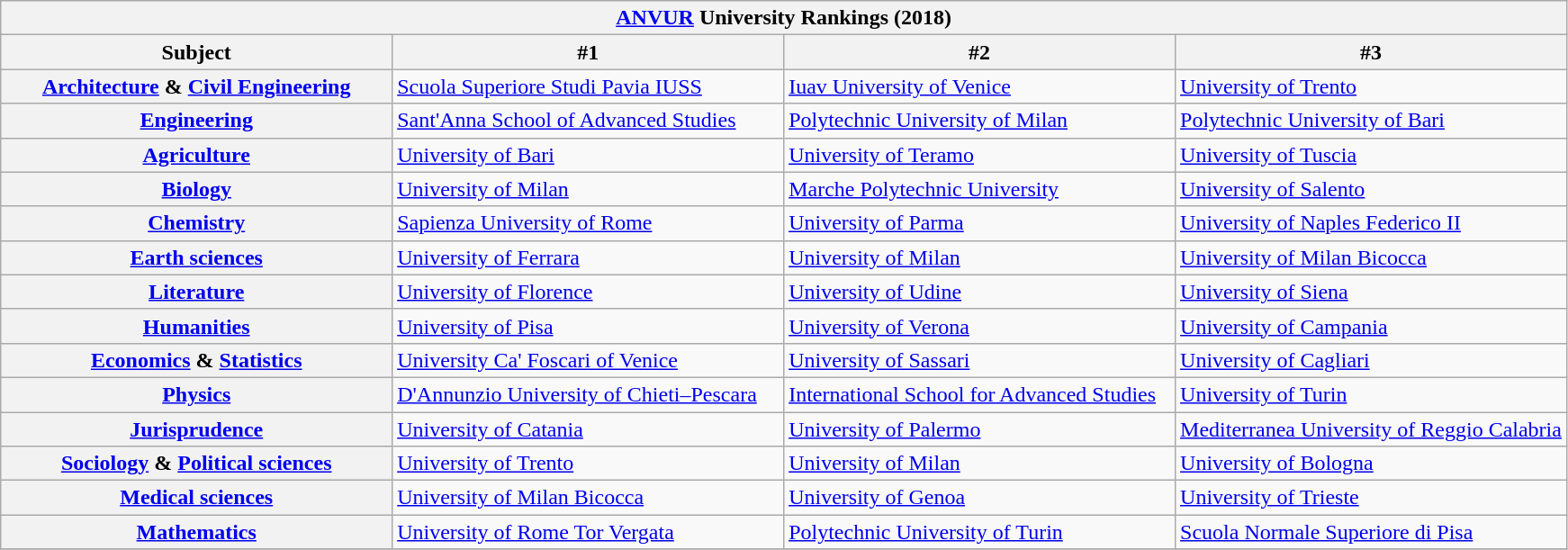<table class="wikitable">
<tr>
<th colspan="4" style="width: 75%;"><a href='#'>ANVUR</a> University Rankings (2018)</th>
</tr>
<tr>
<th>Subject</th>
<th style="width: 25%;">#1</th>
<th style="width: 25%;">#2</th>
<th style="width: 25%;">#3</th>
</tr>
<tr>
<th><a href='#'>Architecture</a> & <a href='#'>Civil Engineering</a></th>
<td><a href='#'>Scuola Superiore Studi Pavia IUSS</a></td>
<td><a href='#'>Iuav University of Venice</a></td>
<td><a href='#'>University of Trento</a></td>
</tr>
<tr>
<th><a href='#'>Engineering</a></th>
<td><a href='#'>Sant'Anna School of Advanced Studies</a></td>
<td><a href='#'>Polytechnic University of Milan</a></td>
<td><a href='#'>Polytechnic University of Bari</a></td>
</tr>
<tr>
<th><a href='#'>Agriculture</a></th>
<td><a href='#'>University of Bari</a></td>
<td><a href='#'>University of Teramo</a></td>
<td><a href='#'>University of Tuscia</a></td>
</tr>
<tr>
<th><a href='#'>Biology</a></th>
<td><a href='#'>University of Milan</a></td>
<td><a href='#'>Marche Polytechnic University</a></td>
<td><a href='#'>University of Salento</a></td>
</tr>
<tr>
<th><a href='#'>Chemistry</a></th>
<td><a href='#'>Sapienza University of Rome</a></td>
<td><a href='#'>University of Parma</a></td>
<td><a href='#'>University of Naples Federico II</a></td>
</tr>
<tr>
<th><a href='#'>Earth sciences</a></th>
<td><a href='#'>University of Ferrara</a></td>
<td><a href='#'>University of Milan</a></td>
<td><a href='#'>University of Milan Bicocca</a></td>
</tr>
<tr>
<th><a href='#'>Literature</a></th>
<td><a href='#'>University of Florence</a></td>
<td><a href='#'>University of Udine</a></td>
<td><a href='#'>University of Siena</a></td>
</tr>
<tr>
<th><a href='#'>Humanities</a></th>
<td><a href='#'>University of Pisa</a></td>
<td><a href='#'>University of Verona</a></td>
<td><a href='#'>University of Campania</a></td>
</tr>
<tr>
<th><a href='#'>Economics</a> & <a href='#'>Statistics</a></th>
<td><a href='#'>University Ca' Foscari of Venice</a></td>
<td><a href='#'>University of Sassari</a></td>
<td><a href='#'>University of Cagliari</a></td>
</tr>
<tr>
<th><a href='#'>Physics</a></th>
<td><a href='#'>D'Annunzio University of Chieti–Pescara</a></td>
<td><a href='#'>International School for Advanced Studies</a></td>
<td><a href='#'>University of Turin</a></td>
</tr>
<tr>
<th><a href='#'>Jurisprudence</a></th>
<td><a href='#'>University of Catania</a></td>
<td><a href='#'>University of Palermo</a></td>
<td><a href='#'>Mediterranea University of Reggio Calabria</a></td>
</tr>
<tr>
<th><a href='#'>Sociology</a> & <a href='#'>Political sciences</a></th>
<td><a href='#'>University of Trento</a></td>
<td><a href='#'>University of Milan</a></td>
<td><a href='#'>University of Bologna</a></td>
</tr>
<tr>
<th><a href='#'>Medical sciences</a></th>
<td><a href='#'>University of Milan Bicocca</a></td>
<td><a href='#'>University of Genoa</a></td>
<td><a href='#'>University of Trieste</a></td>
</tr>
<tr>
<th><a href='#'>Mathematics</a></th>
<td><a href='#'>University of Rome Tor Vergata</a></td>
<td><a href='#'>Polytechnic University of Turin</a></td>
<td><a href='#'>Scuola Normale Superiore di Pisa</a></td>
</tr>
<tr>
</tr>
</table>
